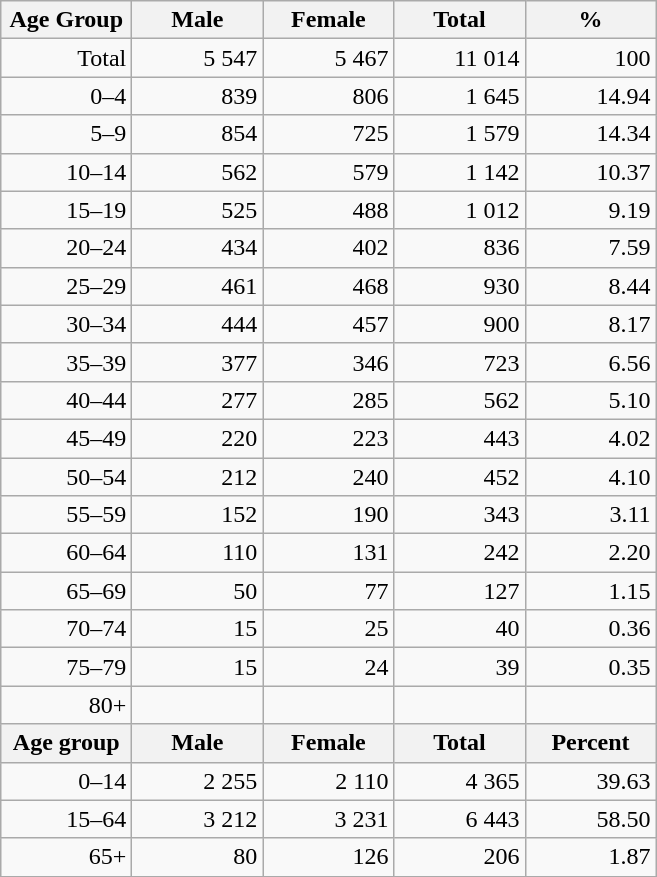<table class="wikitable">
<tr>
<th width="80pt">Age Group</th>
<th width="80pt">Male</th>
<th width="80pt">Female</th>
<th width="80pt">Total</th>
<th width="80pt">%</th>
</tr>
<tr>
<td align="right">Total</td>
<td align="right">5 547</td>
<td align="right">5 467</td>
<td align="right">11 014</td>
<td align="right">100</td>
</tr>
<tr>
<td align="right">0–4</td>
<td align="right">839</td>
<td align="right">806</td>
<td align="right">1 645</td>
<td align="right">14.94</td>
</tr>
<tr>
<td align="right">5–9</td>
<td align="right">854</td>
<td align="right">725</td>
<td align="right">1 579</td>
<td align="right">14.34</td>
</tr>
<tr>
<td align="right">10–14</td>
<td align="right">562</td>
<td align="right">579</td>
<td align="right">1 142</td>
<td align="right">10.37</td>
</tr>
<tr>
<td align="right">15–19</td>
<td align="right">525</td>
<td align="right">488</td>
<td align="right">1 012</td>
<td align="right">9.19</td>
</tr>
<tr>
<td align="right">20–24</td>
<td align="right">434</td>
<td align="right">402</td>
<td align="right">836</td>
<td align="right">7.59</td>
</tr>
<tr>
<td align="right">25–29</td>
<td align="right">461</td>
<td align="right">468</td>
<td align="right">930</td>
<td align="right">8.44</td>
</tr>
<tr>
<td align="right">30–34</td>
<td align="right">444</td>
<td align="right">457</td>
<td align="right">900</td>
<td align="right">8.17</td>
</tr>
<tr>
<td align="right">35–39</td>
<td align="right">377</td>
<td align="right">346</td>
<td align="right">723</td>
<td align="right">6.56</td>
</tr>
<tr>
<td align="right">40–44</td>
<td align="right">277</td>
<td align="right">285</td>
<td align="right">562</td>
<td align="right">5.10</td>
</tr>
<tr>
<td align="right">45–49</td>
<td align="right">220</td>
<td align="right">223</td>
<td align="right">443</td>
<td align="right">4.02</td>
</tr>
<tr>
<td align="right">50–54</td>
<td align="right">212</td>
<td align="right">240</td>
<td align="right">452</td>
<td align="right">4.10</td>
</tr>
<tr>
<td align="right">55–59</td>
<td align="right">152</td>
<td align="right">190</td>
<td align="right">343</td>
<td align="right">3.11</td>
</tr>
<tr>
<td align="right">60–64</td>
<td align="right">110</td>
<td align="right">131</td>
<td align="right">242</td>
<td align="right">2.20</td>
</tr>
<tr>
<td align="right">65–69</td>
<td align="right">50</td>
<td align="right">77</td>
<td align="right">127</td>
<td align="right">1.15</td>
</tr>
<tr>
<td align="right">70–74</td>
<td align="right">15</td>
<td align="right">25</td>
<td align="right">40</td>
<td align="right">0.36</td>
</tr>
<tr>
<td align="right">75–79</td>
<td align="right">15</td>
<td align="right">24</td>
<td align="right">39</td>
<td align="right">0.35</td>
</tr>
<tr>
<td align="right">80+</td>
<td align="right"></td>
<td align="right"></td>
<td align="right"></td>
<td align="right"></td>
</tr>
<tr>
<th width="50">Age group</th>
<th width="80pt">Male</th>
<th width="80">Female</th>
<th width="80">Total</th>
<th width="50">Percent</th>
</tr>
<tr>
<td align="right">0–14</td>
<td align="right">2 255</td>
<td align="right">2 110</td>
<td align="right">4 365</td>
<td align="right">39.63</td>
</tr>
<tr>
<td align="right">15–64</td>
<td align="right">3 212</td>
<td align="right">3 231</td>
<td align="right">6 443</td>
<td align="right">58.50</td>
</tr>
<tr>
<td align="right">65+</td>
<td align="right">80</td>
<td align="right">126</td>
<td align="right">206</td>
<td align="right">1.87</td>
</tr>
<tr>
</tr>
</table>
